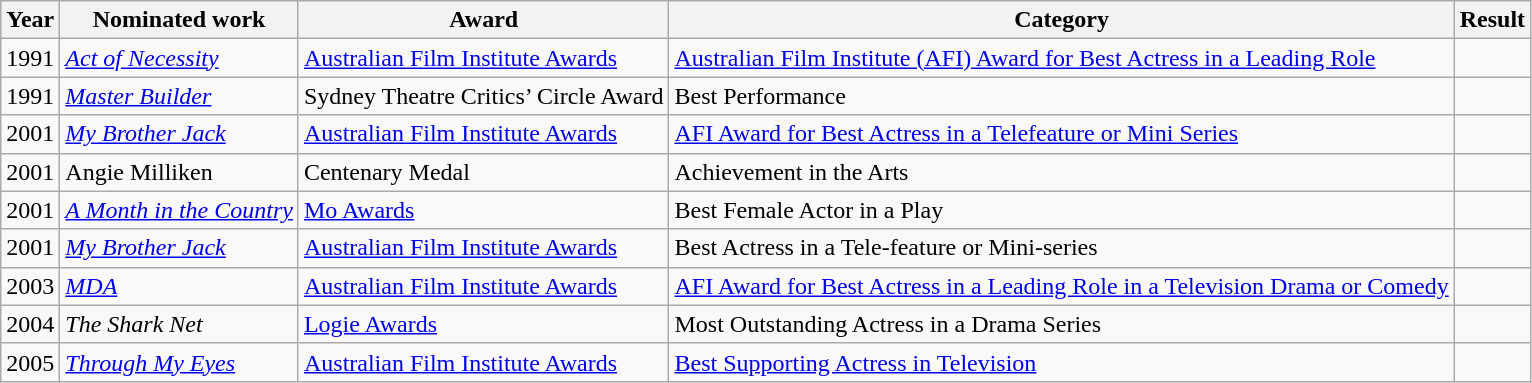<table class="wikitable sortable">
<tr>
<th>Year</th>
<th>Nominated work</th>
<th>Award</th>
<th>Category</th>
<th>Result</th>
</tr>
<tr>
<td>1991</td>
<td><em><a href='#'>Act of Necessity</a></em></td>
<td><a href='#'>Australian Film Institute Awards</a></td>
<td><a href='#'>Australian Film Institute (AFI) Award for Best Actress in a Leading Role</a></td>
<td></td>
</tr>
<tr>
<td>1991</td>
<td><em><a href='#'>Master Builder</a></em></td>
<td>Sydney Theatre Critics’ Circle Award</td>
<td>Best Performance</td>
<td></td>
</tr>
<tr>
<td>2001</td>
<td><em><a href='#'>My Brother Jack</a></em></td>
<td><a href='#'>Australian Film Institute Awards</a></td>
<td><a href='#'>AFI Award for Best Actress in a Telefeature or Mini Series</a></td>
<td></td>
</tr>
<tr>
<td>2001</td>
<td>Angie Milliken</td>
<td>Centenary Medal</td>
<td>Achievement in the Arts</td>
<td></td>
</tr>
<tr>
<td>2001</td>
<td><em><a href='#'>A Month in the Country</a></em></td>
<td><a href='#'>Mo Awards</a></td>
<td>Best Female Actor in a Play</td>
<td></td>
</tr>
<tr>
<td>2001</td>
<td><em><a href='#'>My Brother Jack</a></em></td>
<td><a href='#'>Australian Film Institute Awards</a></td>
<td>Best Actress in a Tele-feature or Mini-series</td>
<td></td>
</tr>
<tr>
<td>2003</td>
<td><em><a href='#'>MDA</a></em></td>
<td><a href='#'>Australian Film Institute Awards</a></td>
<td><a href='#'>AFI Award for Best Actress in a Leading Role in a Television Drama or Comedy</a></td>
<td></td>
</tr>
<tr>
<td>2004</td>
<td><em>The Shark Net</em></td>
<td><a href='#'>Logie Awards</a></td>
<td>Most Outstanding Actress in a Drama Series</td>
<td></td>
</tr>
<tr>
<td>2005</td>
<td><em><a href='#'>Through My Eyes</a></em></td>
<td><a href='#'>Australian Film Institute Awards</a></td>
<td><a href='#'>Best Supporting Actress in Television</a></td>
<td></td>
</tr>
</table>
